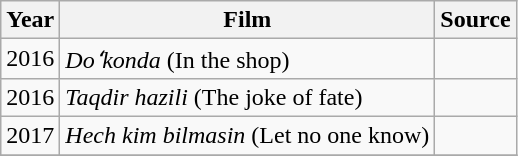<table class="wikitable sortable">
<tr>
<th>Year</th>
<th>Film</th>
<th>Source</th>
</tr>
<tr>
<td>2016</td>
<td><em>Doʻkonda</em> (In the shop)</td>
<td></td>
</tr>
<tr>
<td>2016</td>
<td><em>Taqdir hazili</em> (The joke of fate)</td>
<td></td>
</tr>
<tr>
<td>2017</td>
<td><em>Hech kim bilmasin</em> (Let no one know)</td>
<td></td>
</tr>
<tr>
</tr>
</table>
